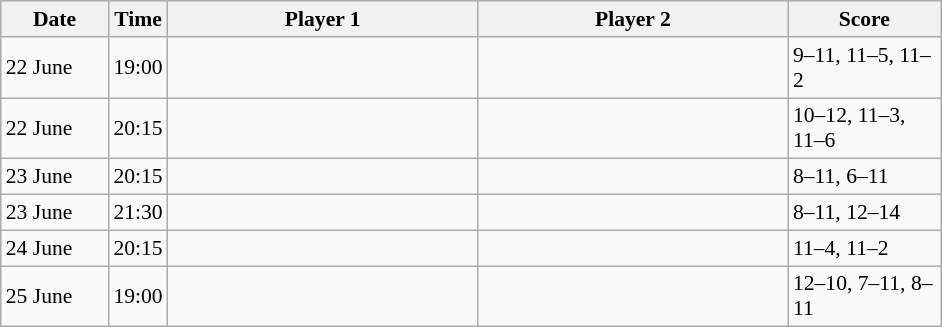<table class="sortable wikitable" style="font-size:90%">
<tr>
<th width="65">Date</th>
<th width="30">Time</th>
<th width="200">Player 1</th>
<th width="200">Player 2</th>
<th width="95">Score</th>
</tr>
<tr>
<td>22 June</td>
<td>19:00</td>
<td><strong></strong></td>
<td></td>
<td>9–11, 11–5, 11–2</td>
</tr>
<tr>
<td>22 June</td>
<td>20:15</td>
<td><strong></strong></td>
<td></td>
<td>10–12, 11–3, 11–6</td>
</tr>
<tr>
<td>23 June</td>
<td>20:15</td>
<td></td>
<td><strong></strong></td>
<td>8–11, 6–11</td>
</tr>
<tr>
<td>23 June</td>
<td>21:30</td>
<td></td>
<td><strong></strong></td>
<td>8–11, 12–14</td>
</tr>
<tr>
<td>24 June</td>
<td>20:15</td>
<td><strong></strong></td>
<td></td>
<td>11–4, 11–2</td>
</tr>
<tr>
<td>25 June</td>
<td>19:00</td>
<td></td>
<td><strong></strong></td>
<td>12–10, 7–11, 8–11</td>
</tr>
</table>
